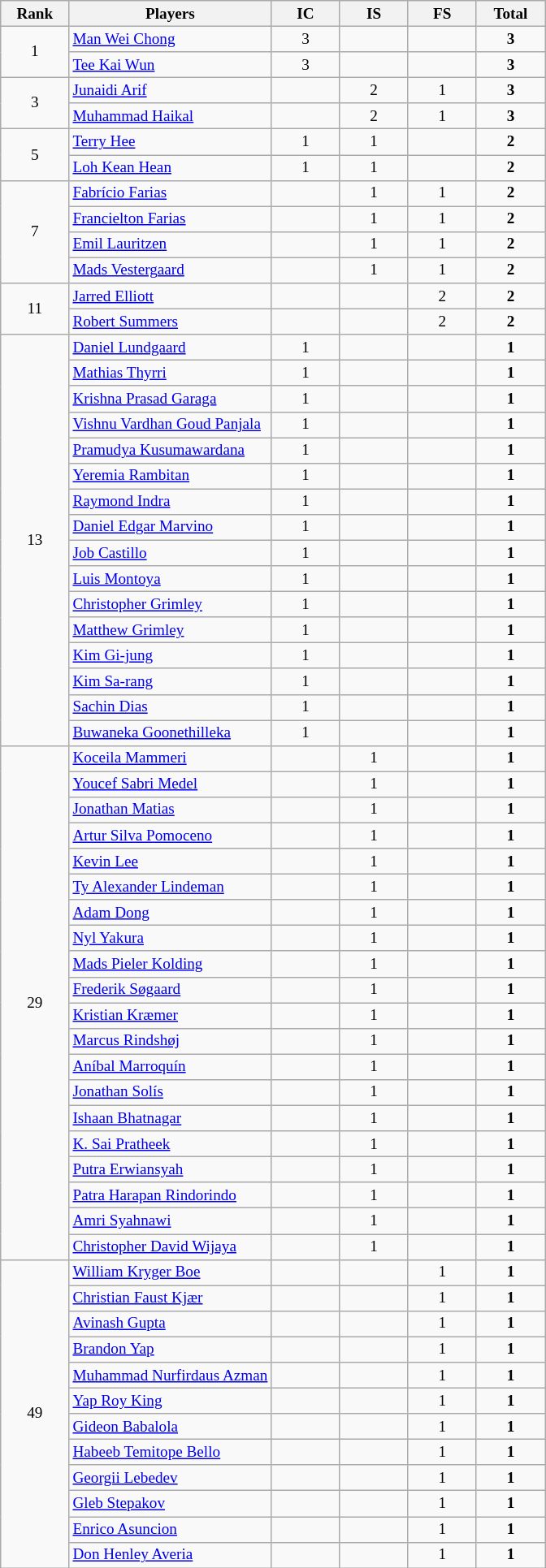<table class="wikitable" style="font-size:80%; text-align:center">
<tr>
<th width="50">Rank</th>
<th width="150">Players</th>
<th width="50">IC</th>
<th width="50">IS</th>
<th width="50">FS</th>
<th width="50">Total</th>
</tr>
<tr>
<td rowspan="2">1</td>
<td align="left"> <a href='#'>Man Wei Chong</a></td>
<td>3</td>
<td></td>
<td></td>
<td><strong>3</strong></td>
</tr>
<tr>
<td align="left"> <a href='#'>Tee Kai Wun</a></td>
<td>3</td>
<td></td>
<td></td>
<td><strong>3</strong></td>
</tr>
<tr>
<td rowspan="2">3</td>
<td align="left"> <a href='#'>Junaidi Arif</a></td>
<td></td>
<td>2</td>
<td>1</td>
<td><strong>3</strong></td>
</tr>
<tr>
<td align="left"> <a href='#'>Muhammad Haikal</a></td>
<td></td>
<td>2</td>
<td>1</td>
<td><strong>3</strong></td>
</tr>
<tr>
<td rowspan="2">5</td>
<td align="left"> <a href='#'>Terry Hee</a></td>
<td>1</td>
<td>1</td>
<td></td>
<td><strong>2</strong></td>
</tr>
<tr>
<td align="left"> <a href='#'>Loh Kean Hean</a></td>
<td>1</td>
<td>1</td>
<td></td>
<td><strong>2</strong></td>
</tr>
<tr>
<td rowspan="4">7</td>
<td align="left"> <a href='#'>Fabrício Farias</a></td>
<td></td>
<td>1</td>
<td>1</td>
<td><strong>2</strong></td>
</tr>
<tr>
<td align="left"> <a href='#'>Francielton Farias</a></td>
<td></td>
<td>1</td>
<td>1</td>
<td><strong>2</strong></td>
</tr>
<tr>
<td align="left"> <a href='#'>Emil Lauritzen</a></td>
<td></td>
<td>1</td>
<td>1</td>
<td><strong>2</strong></td>
</tr>
<tr>
<td align="left"> <a href='#'>Mads Vestergaard</a></td>
<td></td>
<td>1</td>
<td>1</td>
<td><strong>2</strong></td>
</tr>
<tr>
<td rowspan="2">11</td>
<td align="left"> <a href='#'>Jarred Elliott</a></td>
<td></td>
<td></td>
<td>2</td>
<td><strong>2</strong></td>
</tr>
<tr>
<td align="left"> <a href='#'>Robert Summers</a></td>
<td></td>
<td></td>
<td>2</td>
<td><strong>2</strong></td>
</tr>
<tr>
<td rowspan="16">13</td>
<td align="left"> <a href='#'>Daniel Lundgaard</a></td>
<td>1</td>
<td></td>
<td></td>
<td><strong>1</strong></td>
</tr>
<tr>
<td align="left"> <a href='#'>Mathias Thyrri</a></td>
<td>1</td>
<td></td>
<td></td>
<td><strong>1</strong></td>
</tr>
<tr>
<td align="left"> <a href='#'>Krishna Prasad Garaga</a></td>
<td>1</td>
<td></td>
<td></td>
<td><strong>1</strong></td>
</tr>
<tr>
<td align="left"> <a href='#'>Vishnu Vardhan Goud Panjala</a></td>
<td>1</td>
<td></td>
<td></td>
<td><strong>1</strong></td>
</tr>
<tr>
<td align="left"> <a href='#'>Pramudya Kusumawardana</a></td>
<td>1</td>
<td></td>
<td></td>
<td><strong>1</strong></td>
</tr>
<tr>
<td align="left"> <a href='#'>Yeremia Rambitan</a></td>
<td>1</td>
<td></td>
<td></td>
<td><strong>1</strong></td>
</tr>
<tr>
<td align="left"> <a href='#'>Raymond Indra</a></td>
<td>1</td>
<td></td>
<td></td>
<td><strong>1</strong></td>
</tr>
<tr>
<td align="left"> <a href='#'>Daniel Edgar Marvino</a></td>
<td>1</td>
<td></td>
<td></td>
<td><strong>1</strong></td>
</tr>
<tr>
<td align="left"> <a href='#'>Job Castillo</a></td>
<td>1</td>
<td></td>
<td></td>
<td><strong>1</strong></td>
</tr>
<tr>
<td align="left"> <a href='#'>Luis Montoya</a></td>
<td>1</td>
<td></td>
<td></td>
<td><strong>1</strong></td>
</tr>
<tr>
<td align="left"> <a href='#'>Christopher Grimley</a></td>
<td>1</td>
<td></td>
<td></td>
<td><strong>1</strong></td>
</tr>
<tr>
<td align="left"> <a href='#'>Matthew Grimley</a></td>
<td>1</td>
<td></td>
<td></td>
<td><strong>1</strong></td>
</tr>
<tr>
<td align="left"> <a href='#'>Kim Gi-jung</a></td>
<td>1</td>
<td></td>
<td></td>
<td><strong>1</strong></td>
</tr>
<tr>
<td align="left"> <a href='#'>Kim Sa-rang</a></td>
<td>1</td>
<td></td>
<td></td>
<td><strong>1</strong></td>
</tr>
<tr>
<td align="left"> <a href='#'>Sachin Dias</a></td>
<td>1</td>
<td></td>
<td></td>
<td><strong>1</strong></td>
</tr>
<tr>
<td align="left"> <a href='#'>Buwaneka Goonethilleka</a></td>
<td>1</td>
<td></td>
<td></td>
<td><strong>1</strong></td>
</tr>
<tr>
<td rowspan="20">29</td>
<td align="left"> <a href='#'>Koceila Mammeri</a></td>
<td></td>
<td>1</td>
<td></td>
<td><strong>1</strong></td>
</tr>
<tr>
<td align="left"> <a href='#'>Youcef Sabri Medel</a></td>
<td></td>
<td>1</td>
<td></td>
<td><strong>1</strong></td>
</tr>
<tr>
<td align="left"> <a href='#'>Jonathan Matias</a></td>
<td></td>
<td>1</td>
<td></td>
<td><strong>1</strong></td>
</tr>
<tr>
<td align="left"> <a href='#'>Artur Silva Pomoceno</a></td>
<td></td>
<td>1</td>
<td></td>
<td><strong>1</strong></td>
</tr>
<tr>
<td align="left"> <a href='#'>Kevin Lee</a></td>
<td></td>
<td>1</td>
<td></td>
<td><strong>1</strong></td>
</tr>
<tr>
<td align="left"> <a href='#'>Ty Alexander Lindeman</a></td>
<td></td>
<td>1</td>
<td></td>
<td><strong>1</strong></td>
</tr>
<tr>
<td align="left"> <a href='#'>Adam Dong</a></td>
<td></td>
<td>1</td>
<td></td>
<td><strong>1</strong></td>
</tr>
<tr>
<td align="left"> <a href='#'>Nyl Yakura</a></td>
<td></td>
<td>1</td>
<td></td>
<td><strong>1</strong></td>
</tr>
<tr>
<td align="left"> <a href='#'>Mads Pieler Kolding</a></td>
<td></td>
<td>1</td>
<td></td>
<td><strong>1</strong></td>
</tr>
<tr>
<td align="left"> <a href='#'>Frederik Søgaard</a></td>
<td></td>
<td>1</td>
<td></td>
<td><strong>1</strong></td>
</tr>
<tr>
<td align="left"> <a href='#'>Kristian Kræmer</a></td>
<td></td>
<td>1</td>
<td></td>
<td><strong>1</strong></td>
</tr>
<tr>
<td align="left"> <a href='#'>Marcus Rindshøj</a></td>
<td></td>
<td>1</td>
<td></td>
<td><strong>1</strong></td>
</tr>
<tr>
<td align="left"> <a href='#'>Aníbal Marroquín</a></td>
<td></td>
<td>1</td>
<td></td>
<td><strong>1</strong></td>
</tr>
<tr>
<td align="left"> <a href='#'>Jonathan Solís</a></td>
<td></td>
<td>1</td>
<td></td>
<td><strong>1</strong></td>
</tr>
<tr>
<td align="left"> <a href='#'>Ishaan Bhatnagar</a></td>
<td></td>
<td>1</td>
<td></td>
<td><strong>1</strong></td>
</tr>
<tr>
<td align="left"> <a href='#'>K. Sai Pratheek</a></td>
<td></td>
<td>1</td>
<td></td>
<td><strong>1</strong></td>
</tr>
<tr>
<td align="left"> <a href='#'>Putra Erwiansyah</a></td>
<td></td>
<td>1</td>
<td></td>
<td><strong>1</strong></td>
</tr>
<tr>
<td align="left"> <a href='#'>Patra Harapan Rindorindo</a></td>
<td></td>
<td>1</td>
<td></td>
<td><strong>1</strong></td>
</tr>
<tr>
<td align="left"> <a href='#'>Amri Syahnawi</a></td>
<td></td>
<td>1</td>
<td></td>
<td><strong>1</strong></td>
</tr>
<tr>
<td align="left"> <a href='#'>Christopher David Wijaya</a></td>
<td></td>
<td>1</td>
<td></td>
<td><strong>1</strong></td>
</tr>
<tr>
<td rowspan="14">49</td>
<td align="left"> <a href='#'>William Kryger Boe</a></td>
<td></td>
<td></td>
<td>1</td>
<td><strong>1</strong></td>
</tr>
<tr>
<td align="left"> <a href='#'>Christian Faust Kjær</a></td>
<td></td>
<td></td>
<td>1</td>
<td><strong>1</strong></td>
</tr>
<tr>
<td align="left"> <a href='#'>Avinash Gupta</a></td>
<td></td>
<td></td>
<td>1</td>
<td><strong>1</strong></td>
</tr>
<tr>
<td align="left"> <a href='#'>Brandon Yap</a></td>
<td></td>
<td></td>
<td>1</td>
<td><strong>1</strong></td>
</tr>
<tr>
<td align="left" nowrap> <a href='#'>Muhammad Nurfirdaus Azman</a></td>
<td></td>
<td></td>
<td>1</td>
<td><strong>1</strong></td>
</tr>
<tr>
<td align="left"> <a href='#'>Yap Roy King</a></td>
<td></td>
<td></td>
<td>1</td>
<td><strong>1</strong></td>
</tr>
<tr>
<td align="left"> <a href='#'>Gideon Babalola</a></td>
<td></td>
<td></td>
<td>1</td>
<td><strong>1</strong></td>
</tr>
<tr>
<td align="left"> <a href='#'>Habeeb Temitope Bello</a></td>
<td></td>
<td></td>
<td>1</td>
<td><strong>1</strong></td>
</tr>
<tr>
<td align="left"> <a href='#'>Georgii Lebedev</a></td>
<td></td>
<td></td>
<td>1</td>
<td><strong>1</strong></td>
</tr>
<tr>
<td align="left"> <a href='#'>Gleb Stepakov</a></td>
<td></td>
<td></td>
<td>1</td>
<td><strong>1</strong></td>
</tr>
<tr>
<td align="left"> <a href='#'>Enrico Asuncion</a></td>
<td></td>
<td></td>
<td>1</td>
<td><strong>1</strong></td>
</tr>
<tr>
<td align="left"> <a href='#'>Don Henley Averia</a></td>
<td></td>
<td></td>
<td>1</td>
<td><strong>1</strong></td>
</tr>
</table>
